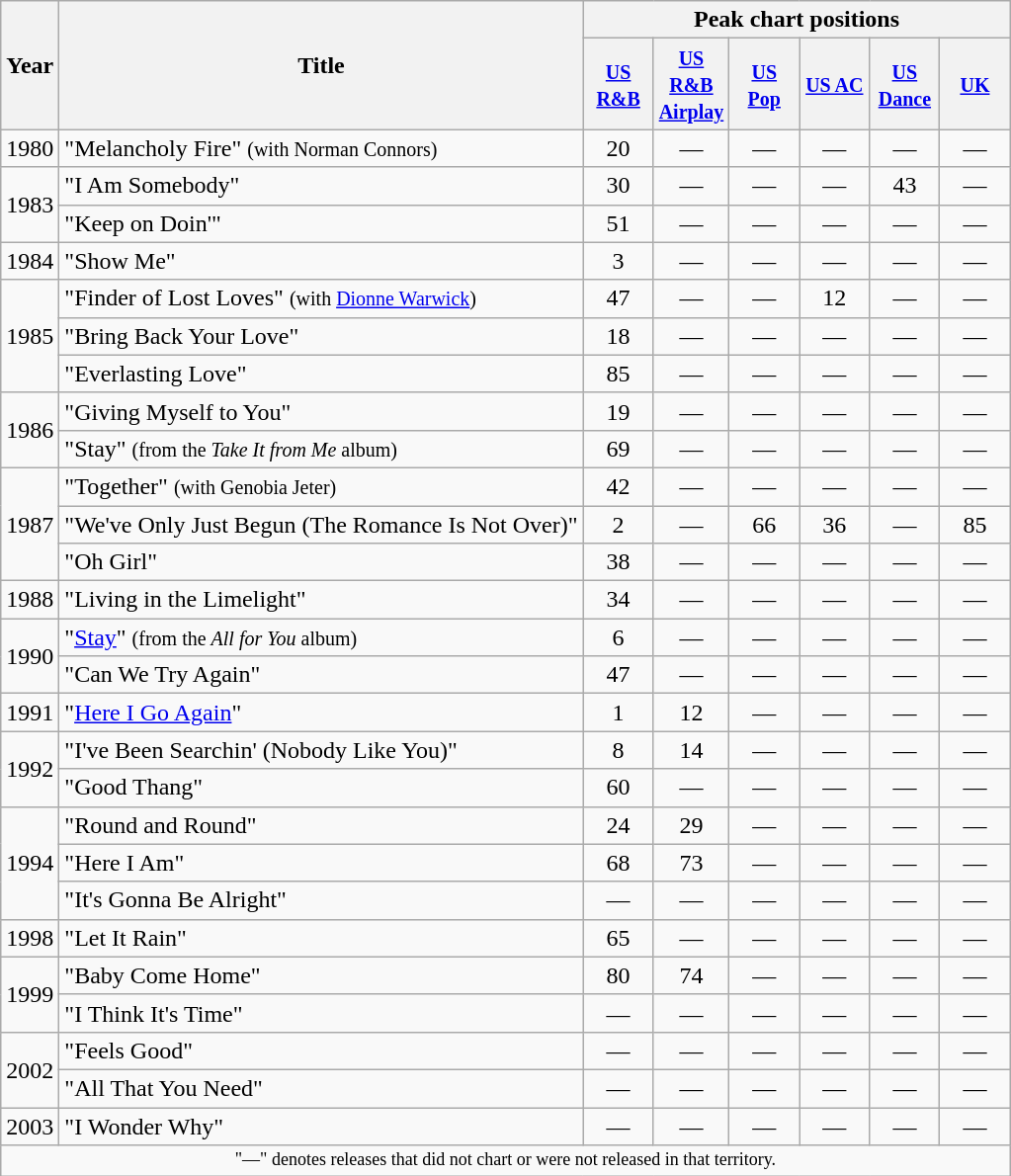<table class="wikitable">
<tr>
<th scope="col" rowspan="2">Year</th>
<th scope="col" rowspan="2">Title</th>
<th scope="col" colspan="6">Peak chart positions</th>
</tr>
<tr>
<th style="width:40px;"><small><a href='#'>US R&B</a></small><br></th>
<th style="width:40px;"><small><a href='#'>US R&B Airplay</a></small><br></th>
<th style="width:40px;"><small><a href='#'>US Pop</a></small><br></th>
<th style="width:40px;"><small><a href='#'>US AC</a></small><br></th>
<th style="width:40px;"><small><a href='#'>US Dance</a></small><br></th>
<th style="width:40px;"><small><a href='#'>UK</a></small><br></th>
</tr>
<tr>
<td rowspan="1">1980</td>
<td>"Melancholy Fire" <small>(with Norman Connors)</small></td>
<td align=center>20</td>
<td align=center>―</td>
<td align=center>―</td>
<td align=center>―</td>
<td align=center>―</td>
<td align=center>―</td>
</tr>
<tr>
<td rowspan="2">1983</td>
<td>"I Am Somebody"</td>
<td align=center>30</td>
<td align=center>―</td>
<td align=center>―</td>
<td align=center>―</td>
<td align=center>43</td>
<td align=center>―</td>
</tr>
<tr>
<td>"Keep on Doin'"</td>
<td align=center>51</td>
<td align=center>―</td>
<td align=center>―</td>
<td align=center>―</td>
<td align=center>―</td>
<td align=center>―</td>
</tr>
<tr>
<td rowspan="1">1984</td>
<td>"Show Me"</td>
<td align=center>3</td>
<td align=center>―</td>
<td align=center>―</td>
<td align=center>―</td>
<td align=center>―</td>
<td align=center>―</td>
</tr>
<tr>
<td rowspan="3">1985</td>
<td>"Finder of Lost Loves" <small>(with <a href='#'>Dionne Warwick</a>)</small></td>
<td align=center>47</td>
<td align=center>―</td>
<td align=center>―</td>
<td align=center>12</td>
<td align=center>―</td>
<td align=center>―</td>
</tr>
<tr>
<td>"Bring Back Your Love"</td>
<td align=center>18</td>
<td align=center>―</td>
<td align=center>―</td>
<td align=center>―</td>
<td align=center>―</td>
<td align=center>―</td>
</tr>
<tr>
<td>"Everlasting Love"</td>
<td align=center>85</td>
<td align=center>―</td>
<td align=center>―</td>
<td align=center>―</td>
<td align=center>―</td>
<td align=center>―</td>
</tr>
<tr>
<td rowspan="2">1986</td>
<td>"Giving Myself to You"</td>
<td align=center>19</td>
<td align=center>―</td>
<td align=center>―</td>
<td align=center>―</td>
<td align=center>―</td>
<td align=center>―</td>
</tr>
<tr>
<td>"Stay" <small>(from the <em>Take It from Me</em> album)</small></td>
<td align=center>69</td>
<td align=center>―</td>
<td align=center>―</td>
<td align=center>―</td>
<td align=center>―</td>
<td align=center>―</td>
</tr>
<tr>
<td rowspan="3">1987</td>
<td>"Together" <small>(with Genobia Jeter)</small></td>
<td align=center>42</td>
<td align=center>―</td>
<td align=center>―</td>
<td align=center>―</td>
<td align=center>―</td>
<td align=center>―</td>
</tr>
<tr>
<td>"We've Only Just Begun (The Romance Is Not Over)"</td>
<td align=center>2</td>
<td align=center>―</td>
<td align=center>66</td>
<td align=center>36</td>
<td align=center>―</td>
<td align=center>85</td>
</tr>
<tr>
<td>"Oh Girl"</td>
<td align=center>38</td>
<td align=center>―</td>
<td align=center>―</td>
<td align=center>―</td>
<td align=center>―</td>
<td align=center>―</td>
</tr>
<tr>
<td rowspan="1">1988</td>
<td>"Living in the Limelight"</td>
<td align=center>34</td>
<td align=center>―</td>
<td align=center>―</td>
<td align=center>―</td>
<td align=center>―</td>
<td align=center>―</td>
</tr>
<tr>
<td rowspan="2">1990</td>
<td>"<a href='#'>Stay</a>" <small>(from the <em>All for You</em> album)</small></td>
<td align=center>6</td>
<td align=center>―</td>
<td align=center>―</td>
<td align=center>―</td>
<td align=center>―</td>
<td align=center>―</td>
</tr>
<tr>
<td>"Can We Try Again"</td>
<td align=center>47</td>
<td align=center>―</td>
<td align=center>―</td>
<td align=center>―</td>
<td align=center>―</td>
<td align=center>―</td>
</tr>
<tr>
<td rowspan="1">1991</td>
<td>"<a href='#'>Here I Go Again</a>"</td>
<td align=center>1</td>
<td align=center>12</td>
<td align=center>―</td>
<td align=center>―</td>
<td align=center>―</td>
<td align=center>―</td>
</tr>
<tr>
<td rowspan="2">1992</td>
<td>"I've Been Searchin' (Nobody Like You)"</td>
<td align=center>8</td>
<td align=center>14</td>
<td align=center>―</td>
<td align=center>―</td>
<td align=center>―</td>
<td align=center>―</td>
</tr>
<tr>
<td>"Good Thang"</td>
<td align=center>60</td>
<td align=center>―</td>
<td align=center>―</td>
<td align=center>―</td>
<td align=center>―</td>
<td align=center>―</td>
</tr>
<tr>
<td rowspan="3">1994</td>
<td>"Round and Round"</td>
<td align=center>24</td>
<td align=center>29</td>
<td align=center>―</td>
<td align=center>―</td>
<td align=center>―</td>
<td align=center>―</td>
</tr>
<tr>
<td>"Here I Am"</td>
<td align=center>68</td>
<td align=center>73</td>
<td align=center>―</td>
<td align=center>―</td>
<td align=center>―</td>
<td align=center>―</td>
</tr>
<tr>
<td>"It's Gonna Be Alright"</td>
<td align=center>―</td>
<td align=center>―</td>
<td align=center>―</td>
<td align=center>―</td>
<td align=center>―</td>
<td align=center>—</td>
</tr>
<tr>
<td rowspan="1">1998</td>
<td>"Let It Rain"</td>
<td align=center>65</td>
<td align=center>―</td>
<td align=center>―</td>
<td align=center>―</td>
<td align=center>―</td>
<td align=center>―</td>
</tr>
<tr>
<td rowspan="2">1999</td>
<td>"Baby Come Home"</td>
<td align=center>80</td>
<td align=center>74</td>
<td align=center>―</td>
<td align=center>―</td>
<td align=center>―</td>
<td align=center>―</td>
</tr>
<tr>
<td>"I Think It's Time"</td>
<td align=center>―</td>
<td align=center>―</td>
<td align=center>―</td>
<td align=center>―</td>
<td align=center>―</td>
<td align=center>―</td>
</tr>
<tr>
<td rowspan="2">2002</td>
<td>"Feels Good"</td>
<td align=center>―</td>
<td align=center>―</td>
<td align=center>―</td>
<td align=center>―</td>
<td align=center>―</td>
<td align=center>―</td>
</tr>
<tr>
<td>"All That You Need"</td>
<td align=center>―</td>
<td align=center>―</td>
<td align=center>―</td>
<td align=center>―</td>
<td align=center>―</td>
<td align=center>―</td>
</tr>
<tr>
<td rowspan="1">2003</td>
<td>"I Wonder Why"</td>
<td align=center>―</td>
<td align=center>―</td>
<td align=center>―</td>
<td align=center>―</td>
<td align=center>―</td>
<td align=center>―</td>
</tr>
<tr>
<td colspan="8" style="text-align:center; font-size:9pt;">"—" denotes releases that did not chart or were not released in that territory.</td>
</tr>
</table>
